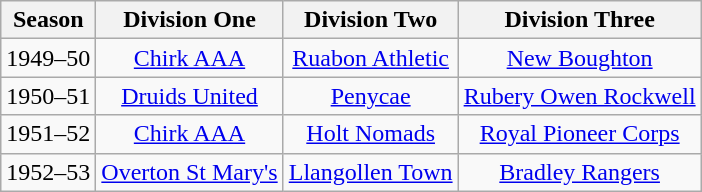<table class="wikitable" style="text-align: center">
<tr>
<th>Season</th>
<th>Division One</th>
<th>Division Two</th>
<th>Division Three</th>
</tr>
<tr>
<td>1949–50</td>
<td><a href='#'>Chirk AAA</a></td>
<td><a href='#'>Ruabon Athletic</a></td>
<td><a href='#'>New Boughton</a></td>
</tr>
<tr>
<td>1950–51</td>
<td><a href='#'>Druids United</a></td>
<td><a href='#'>Penycae</a></td>
<td><a href='#'>Rubery Owen Rockwell</a></td>
</tr>
<tr>
<td>1951–52</td>
<td><a href='#'>Chirk AAA</a></td>
<td><a href='#'>Holt Nomads</a></td>
<td><a href='#'>Royal Pioneer Corps</a></td>
</tr>
<tr>
<td>1952–53</td>
<td><a href='#'>Overton St Mary's</a></td>
<td><a href='#'>Llangollen Town</a></td>
<td><a href='#'>Bradley Rangers</a></td>
</tr>
</table>
